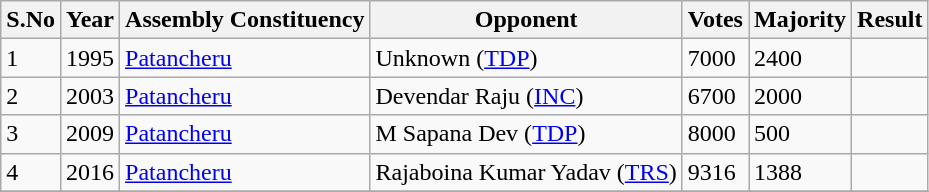<table class="wikitable">
<tr>
<th>S.No</th>
<th>Year</th>
<th>Assembly Constituency</th>
<th>Opponent</th>
<th>Votes</th>
<th>Majority</th>
<th>Result</th>
</tr>
<tr>
<td>1</td>
<td>1995</td>
<td><a href='#'>Patancheru</a></td>
<td>Unknown (<a href='#'>TDP</a>)</td>
<td>7000</td>
<td>2400</td>
<td></td>
</tr>
<tr>
<td>2</td>
<td>2003</td>
<td><a href='#'>Patancheru</a></td>
<td>Devendar Raju (<a href='#'>INC</a>)</td>
<td>6700</td>
<td>2000</td>
<td></td>
</tr>
<tr>
<td>3</td>
<td>2009</td>
<td><a href='#'>Patancheru</a></td>
<td>M Sapana Dev (<a href='#'>TDP</a>)</td>
<td>8000</td>
<td>500</td>
<td></td>
</tr>
<tr>
<td>4</td>
<td>2016</td>
<td><a href='#'>Patancheru</a></td>
<td>Rajaboina Kumar Yadav (<a href='#'>TRS</a>)</td>
<td>9316</td>
<td>1388</td>
<td></td>
</tr>
<tr>
</tr>
</table>
